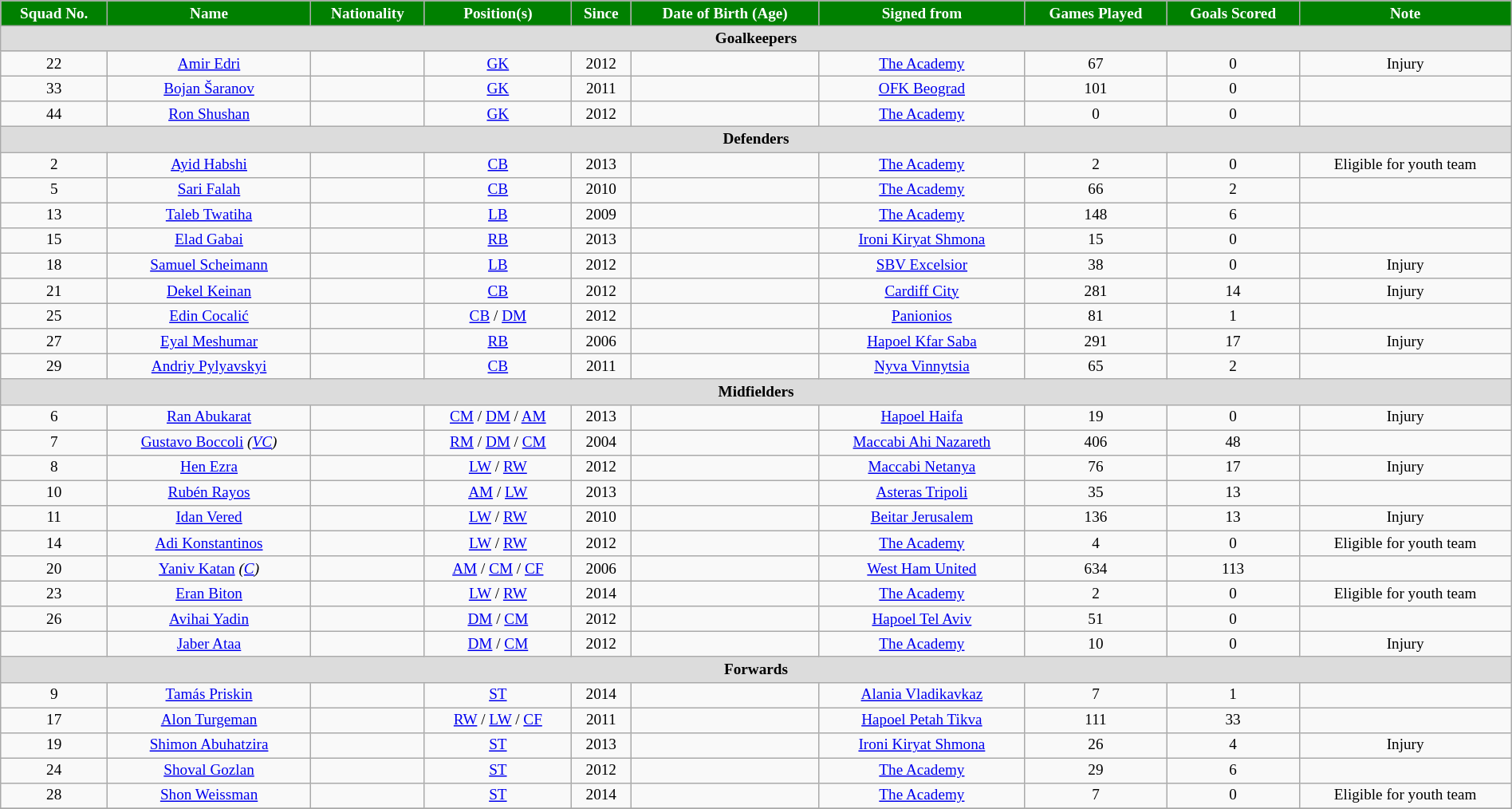<table class="wikitable" style="text-align:center; font-size:80%; width:100%">
<tr>
<th style="background:green; color:white; text-align:center;">Squad No.</th>
<th style="background:green; color:white; text-align:center;">Name</th>
<th style="background:green; color:white; text-align:center;">Nationality</th>
<th style="background:green; color:white; text-align:center;">Position(s)</th>
<th style="background:green; color:white; text-align:center;">Since</th>
<th style="background:green; color:white; text-align:center;">Date of Birth (Age)</th>
<th style="background:green; color:white; text-align:center;">Signed from</th>
<th style="background:green; color:white; text-align:center;">Games Played</th>
<th style="background:green; color:white; text-align:center;">Goals Scored</th>
<th style="background:green; color:white; text-align:center;">Note</th>
</tr>
<tr>
<th colspan="10"  style="background:#dcdcdc; text-align:center;">Goalkeepers</th>
</tr>
<tr>
<td>22</td>
<td><a href='#'>Amir Edri</a></td>
<td></td>
<td><a href='#'>GK</a></td>
<td>2012</td>
<td></td>
<td> <a href='#'>The Academy</a></td>
<td>67</td>
<td>0</td>
<td>Injury</td>
</tr>
<tr>
<td>33</td>
<td><a href='#'>Bojan Šaranov</a></td>
<td></td>
<td><a href='#'>GK</a></td>
<td>2011</td>
<td></td>
<td> <a href='#'>OFK Beograd</a></td>
<td>101</td>
<td>0</td>
<td></td>
</tr>
<tr>
<td>44</td>
<td><a href='#'>Ron Shushan</a></td>
<td></td>
<td><a href='#'>GK</a></td>
<td>2012</td>
<td></td>
<td> <a href='#'>The Academy</a></td>
<td>0</td>
<td>0</td>
<td></td>
</tr>
<tr>
<th colspan="10"  style="background:#dcdcdc; text-align:center;">Defenders</th>
</tr>
<tr>
<td>2</td>
<td><a href='#'>Ayid Habshi</a></td>
<td></td>
<td><a href='#'>CB</a></td>
<td>2013</td>
<td></td>
<td> <a href='#'>The Academy</a></td>
<td>2</td>
<td>0</td>
<td>Eligible for youth team</td>
</tr>
<tr>
<td>5</td>
<td><a href='#'>Sari Falah</a></td>
<td></td>
<td><a href='#'>CB</a></td>
<td>2010</td>
<td></td>
<td> <a href='#'>The Academy</a></td>
<td>66</td>
<td>2</td>
<td></td>
</tr>
<tr>
<td>13</td>
<td><a href='#'>Taleb Twatiha</a></td>
<td></td>
<td><a href='#'>LB</a></td>
<td>2009</td>
<td></td>
<td> <a href='#'>The Academy</a></td>
<td>148</td>
<td>6</td>
<td></td>
</tr>
<tr>
<td>15</td>
<td><a href='#'>Elad Gabai</a></td>
<td></td>
<td><a href='#'>RB</a></td>
<td>2013</td>
<td></td>
<td> <a href='#'>Ironi Kiryat Shmona</a></td>
<td>15</td>
<td>0</td>
<td></td>
</tr>
<tr>
<td>18</td>
<td><a href='#'>Samuel Scheimann</a></td>
<td></td>
<td><a href='#'>LB</a></td>
<td>2012</td>
<td></td>
<td> <a href='#'>SBV Excelsior</a></td>
<td>38</td>
<td>0</td>
<td>Injury</td>
</tr>
<tr>
<td>21</td>
<td><a href='#'>Dekel Keinan</a></td>
<td></td>
<td><a href='#'>CB</a></td>
<td>2012</td>
<td></td>
<td> <a href='#'>Cardiff City</a></td>
<td>281</td>
<td>14</td>
<td>Injury</td>
</tr>
<tr>
<td>25</td>
<td><a href='#'>Edin Cocalić</a></td>
<td></td>
<td><a href='#'>CB</a> /  <a href='#'>DM</a></td>
<td>2012</td>
<td></td>
<td> <a href='#'>Panionios</a></td>
<td>81</td>
<td>1</td>
<td></td>
</tr>
<tr>
<td>27</td>
<td><a href='#'>Eyal Meshumar</a></td>
<td></td>
<td><a href='#'>RB</a></td>
<td>2006</td>
<td></td>
<td> <a href='#'>Hapoel Kfar Saba</a></td>
<td>291</td>
<td>17</td>
<td>Injury</td>
</tr>
<tr>
<td>29</td>
<td><a href='#'>Andriy Pylyavskyi</a></td>
<td></td>
<td><a href='#'>CB</a></td>
<td>2011</td>
<td></td>
<td> <a href='#'>Nyva Vinnytsia</a></td>
<td>65</td>
<td>2</td>
<td></td>
</tr>
<tr>
<th colspan="10"  style="background:#dcdcdc; text-align:center;">Midfielders</th>
</tr>
<tr>
<td>6</td>
<td><a href='#'>Ran Abukarat</a></td>
<td></td>
<td><a href='#'>CM</a> / <a href='#'>DM</a> / <a href='#'>AM</a></td>
<td>2013</td>
<td></td>
<td> <a href='#'>Hapoel Haifa</a></td>
<td>19</td>
<td>0</td>
<td>Injury</td>
</tr>
<tr>
<td>7</td>
<td><a href='#'>Gustavo Boccoli</a> <em>(<a href='#'>VC</a>)</em></td>
<td></td>
<td><a href='#'>RM</a> / <a href='#'>DM</a> / <a href='#'>CM</a></td>
<td>2004</td>
<td></td>
<td> <a href='#'>Maccabi Ahi Nazareth</a></td>
<td>406</td>
<td>48</td>
<td></td>
</tr>
<tr>
<td>8</td>
<td><a href='#'>Hen Ezra</a></td>
<td></td>
<td><a href='#'>LW</a> / <a href='#'>RW</a></td>
<td>2012</td>
<td></td>
<td> <a href='#'>Maccabi Netanya</a></td>
<td>76</td>
<td>17</td>
<td>Injury</td>
</tr>
<tr>
<td>10</td>
<td><a href='#'>Rubén Rayos</a></td>
<td></td>
<td><a href='#'>AM</a> / <a href='#'>LW</a></td>
<td>2013</td>
<td></td>
<td> <a href='#'>Asteras Tripoli</a></td>
<td>35</td>
<td>13</td>
<td></td>
</tr>
<tr>
<td>11</td>
<td><a href='#'>Idan Vered</a></td>
<td></td>
<td><a href='#'>LW</a> / <a href='#'>RW</a></td>
<td>2010</td>
<td></td>
<td> <a href='#'>Beitar Jerusalem</a></td>
<td>136</td>
<td>13</td>
<td>Injury</td>
</tr>
<tr>
<td>14</td>
<td><a href='#'>Adi Konstantinos</a></td>
<td></td>
<td><a href='#'>LW</a> / <a href='#'>RW</a></td>
<td>2012</td>
<td></td>
<td> <a href='#'>The Academy</a></td>
<td>4</td>
<td>0</td>
<td>Eligible for youth team</td>
</tr>
<tr>
<td>20</td>
<td><a href='#'>Yaniv Katan</a>  <em>(<a href='#'>C</a>)</em></td>
<td></td>
<td><a href='#'>AM</a> / <a href='#'>CM</a> / <a href='#'>CF</a></td>
<td>2006</td>
<td></td>
<td> <a href='#'>West Ham United</a></td>
<td>634</td>
<td>113</td>
<td></td>
</tr>
<tr>
<td>23</td>
<td><a href='#'>Eran Biton</a></td>
<td></td>
<td><a href='#'>LW</a> / <a href='#'>RW</a></td>
<td>2014</td>
<td></td>
<td> <a href='#'>The Academy</a></td>
<td>2</td>
<td>0</td>
<td>Eligible for youth team</td>
</tr>
<tr>
<td>26</td>
<td><a href='#'>Avihai Yadin</a></td>
<td></td>
<td><a href='#'>DM</a> / <a href='#'>CM</a></td>
<td>2012</td>
<td></td>
<td> <a href='#'>Hapoel Tel Aviv</a></td>
<td>51</td>
<td>0</td>
<td></td>
</tr>
<tr>
<td></td>
<td><a href='#'>Jaber Ataa</a></td>
<td></td>
<td><a href='#'>DM</a> / <a href='#'>CM</a></td>
<td>2012</td>
<td></td>
<td> <a href='#'>The Academy</a></td>
<td>10</td>
<td>0</td>
<td>Injury</td>
</tr>
<tr>
<th colspan="10"  style="background:#dcdcdc; text-align:center;">Forwards</th>
</tr>
<tr>
<td>9</td>
<td><a href='#'>Tamás Priskin</a></td>
<td></td>
<td><a href='#'>ST</a></td>
<td>2014</td>
<td></td>
<td> <a href='#'>Alania Vladikavkaz</a></td>
<td>7</td>
<td>1</td>
<td></td>
</tr>
<tr>
<td>17</td>
<td><a href='#'>Alon Turgeman</a></td>
<td></td>
<td><a href='#'>RW</a> / <a href='#'>LW</a> / <a href='#'>CF</a></td>
<td>2011</td>
<td></td>
<td> <a href='#'>Hapoel Petah Tikva</a></td>
<td>111</td>
<td>33</td>
<td></td>
</tr>
<tr>
<td>19</td>
<td><a href='#'>Shimon Abuhatzira</a></td>
<td></td>
<td><a href='#'>ST</a></td>
<td>2013</td>
<td></td>
<td> <a href='#'>Ironi Kiryat Shmona</a></td>
<td>26</td>
<td>4</td>
<td>Injury</td>
</tr>
<tr>
<td>24</td>
<td><a href='#'>Shoval Gozlan</a></td>
<td></td>
<td><a href='#'>ST</a></td>
<td>2012</td>
<td></td>
<td> <a href='#'>The Academy</a></td>
<td>29</td>
<td>6</td>
<td></td>
</tr>
<tr>
<td>28</td>
<td><a href='#'>Shon Weissman</a></td>
<td></td>
<td><a href='#'>ST</a></td>
<td>2014</td>
<td></td>
<td> <a href='#'>The Academy</a></td>
<td>7</td>
<td>0</td>
<td>Eligible for youth team</td>
</tr>
<tr>
</tr>
</table>
